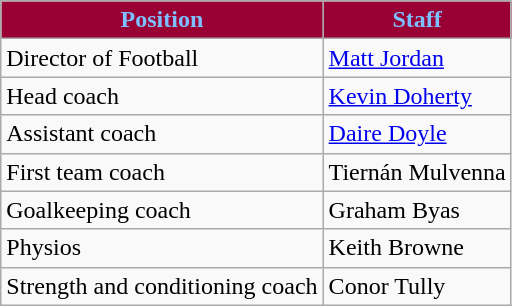<table class=wikitable>
<tr>
<th style="color:#7EBFFF; background:#990033">Position</th>
<th style="color:#7EBFFF; background:#990033">Staff</th>
</tr>
<tr>
<td>Director of Football</td>
<td><a href='#'>Matt Jordan</a></td>
</tr>
<tr>
<td>Head coach</td>
<td><a href='#'>Kevin Doherty</a></td>
</tr>
<tr>
<td>Assistant coach</td>
<td><a href='#'>Daire Doyle</a></td>
</tr>
<tr>
<td>First team coach</td>
<td>Tiernán Mulvenna</td>
</tr>
<tr>
<td>Goalkeeping coach</td>
<td>Graham Byas</td>
</tr>
<tr>
<td>Physios</td>
<td>Keith Browne</td>
</tr>
<tr>
<td>Strength and conditioning coach</td>
<td>Conor Tully</td>
</tr>
</table>
